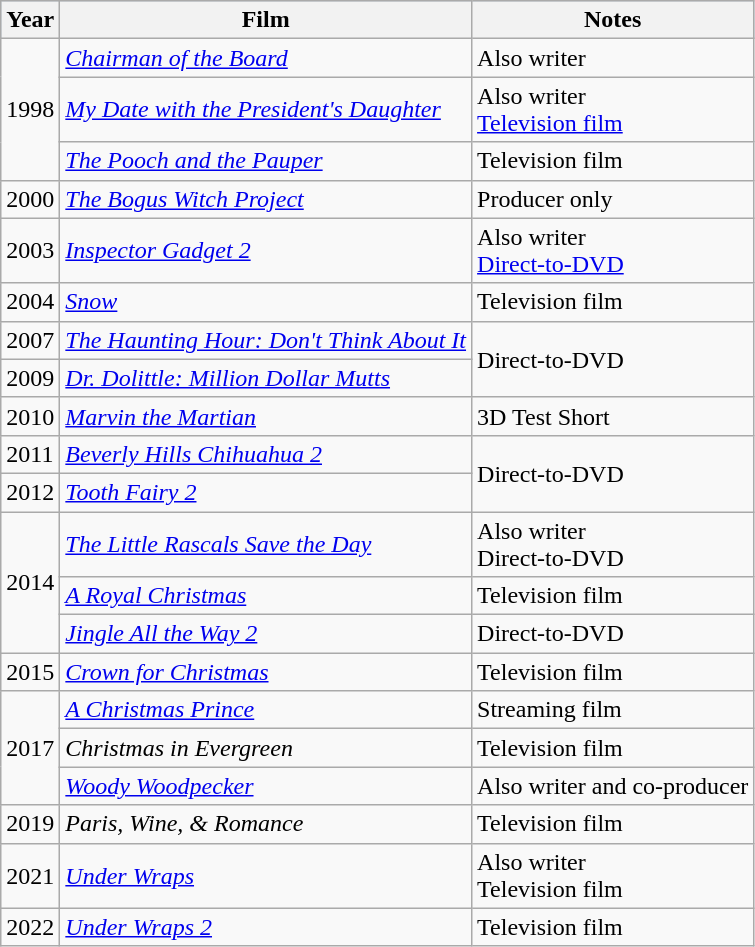<table class=wikitable>
<tr style="background:#b0c4de; text-align:center;">
<th>Year</th>
<th>Film</th>
<th>Notes</th>
</tr>
<tr>
<td rowspan=3>1998</td>
<td><em><a href='#'>Chairman of the Board</a></em></td>
<td>Also writer</td>
</tr>
<tr>
<td><em><a href='#'>My Date with the President's Daughter</a></em></td>
<td>Also writer<br><a href='#'>Television film</a></td>
</tr>
<tr>
<td><em><a href='#'>The Pooch and the Pauper</a></em></td>
<td>Television film</td>
</tr>
<tr>
<td>2000</td>
<td><em><a href='#'>The Bogus Witch Project</a></em></td>
<td>Producer only</td>
</tr>
<tr>
<td>2003</td>
<td><em><a href='#'>Inspector Gadget 2</a></em></td>
<td>Also writer<br><a href='#'>Direct-to-DVD</a></td>
</tr>
<tr>
<td>2004</td>
<td><em><a href='#'>Snow</a></em></td>
<td>Television film</td>
</tr>
<tr>
<td>2007</td>
<td><em><a href='#'>The Haunting Hour: Don't Think About It</a></em></td>
<td rowspan=2>Direct-to-DVD</td>
</tr>
<tr>
<td>2009</td>
<td><em><a href='#'>Dr. Dolittle: Million Dollar Mutts</a></em></td>
</tr>
<tr>
<td>2010</td>
<td><em><a href='#'>Marvin the Martian</a></em></td>
<td>3D Test Short</td>
</tr>
<tr>
<td>2011</td>
<td><em><a href='#'>Beverly Hills Chihuahua 2</a></em></td>
<td rowspan=2>Direct-to-DVD</td>
</tr>
<tr>
<td>2012</td>
<td><em><a href='#'>Tooth Fairy 2</a></em></td>
</tr>
<tr>
<td rowspan=3>2014</td>
<td><em><a href='#'>The Little Rascals Save the Day</a></em></td>
<td>Also writer<br>Direct-to-DVD</td>
</tr>
<tr>
<td><em><a href='#'>A Royal Christmas</a></em></td>
<td>Television film</td>
</tr>
<tr>
<td><em><a href='#'>Jingle All the Way 2</a></em></td>
<td>Direct-to-DVD</td>
</tr>
<tr>
<td>2015</td>
<td><em><a href='#'>Crown for Christmas</a></em></td>
<td>Television film</td>
</tr>
<tr>
<td rowspan=3>2017</td>
<td><em><a href='#'>A Christmas Prince</a></em></td>
<td>Streaming film</td>
</tr>
<tr>
<td><em>Christmas in Evergreen</em></td>
<td>Television film</td>
</tr>
<tr>
<td><em><a href='#'>Woody Woodpecker</a></em></td>
<td>Also writer and co-producer</td>
</tr>
<tr>
<td>2019</td>
<td><em>Paris, Wine, & Romance</em></td>
<td>Television film</td>
</tr>
<tr>
<td>2021</td>
<td><em><a href='#'>Under Wraps</a></em></td>
<td>Also writer<br>Television film</td>
</tr>
<tr>
<td>2022</td>
<td><em><a href='#'>Under Wraps 2</a></em></td>
<td>Television film</td>
</tr>
</table>
